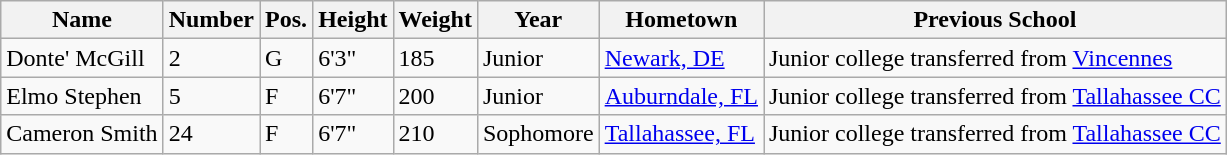<table class="wikitable sortable" border="1">
<tr>
<th>Name</th>
<th>Number</th>
<th>Pos.</th>
<th>Height</th>
<th>Weight</th>
<th>Year</th>
<th>Hometown</th>
<th class="unsortable">Previous School</th>
</tr>
<tr>
<td>Donte' McGill</td>
<td>2</td>
<td>G</td>
<td>6'3"</td>
<td>185</td>
<td>Junior</td>
<td><a href='#'>Newark, DE</a></td>
<td>Junior college transferred from <a href='#'>Vincennes</a></td>
</tr>
<tr>
<td>Elmo Stephen</td>
<td>5</td>
<td>F</td>
<td>6'7"</td>
<td>200</td>
<td>Junior</td>
<td><a href='#'>Auburndale, FL</a></td>
<td>Junior college transferred from <a href='#'>Tallahassee CC</a></td>
</tr>
<tr>
<td>Cameron Smith</td>
<td>24</td>
<td>F</td>
<td>6'7"</td>
<td>210</td>
<td>Sophomore</td>
<td><a href='#'>Tallahassee, FL</a></td>
<td>Junior college transferred from <a href='#'>Tallahassee CC</a></td>
</tr>
</table>
